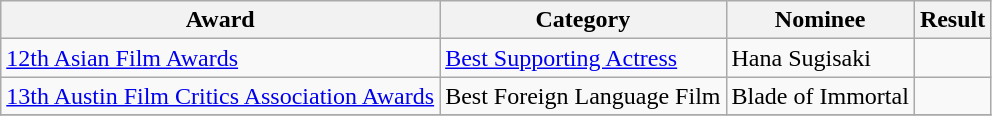<table class="wikitable sortable">
<tr>
<th>Award</th>
<th>Category</th>
<th>Nominee</th>
<th>Result</th>
</tr>
<tr>
<td><a href='#'>12th Asian Film Awards</a></td>
<td><a href='#'>Best Supporting Actress</a></td>
<td>Hana Sugisaki</td>
<td></td>
</tr>
<tr>
<td><a href='#'>13th Austin Film Critics Association Awards</a></td>
<td>Best Foreign Language Film</td>
<td>Blade of Immortal</td>
<td></td>
</tr>
<tr>
</tr>
</table>
